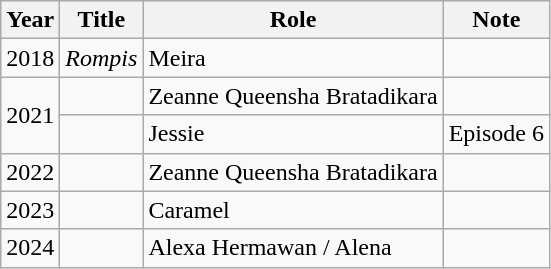<table class="wikitable sortable">
<tr>
<th>Year</th>
<th>Title</th>
<th>Role</th>
<th>Note</th>
</tr>
<tr>
<td>2018</td>
<td><em>Rompis</em></td>
<td>Meira</td>
<td></td>
</tr>
<tr>
<td rowspan="2">2021</td>
<td></td>
<td>Zeanne Queensha Bratadikara</td>
<td></td>
</tr>
<tr>
<td></td>
<td>Jessie</td>
<td>Episode 6</td>
</tr>
<tr>
<td>2022</td>
<td></td>
<td>Zeanne Queensha Bratadikara</td>
<td></td>
</tr>
<tr>
<td>2023</td>
<td></td>
<td>Caramel</td>
<td></td>
</tr>
<tr>
<td>2024</td>
<td></td>
<td>Alexa Hermawan / Alena</td>
<td></td>
</tr>
</table>
